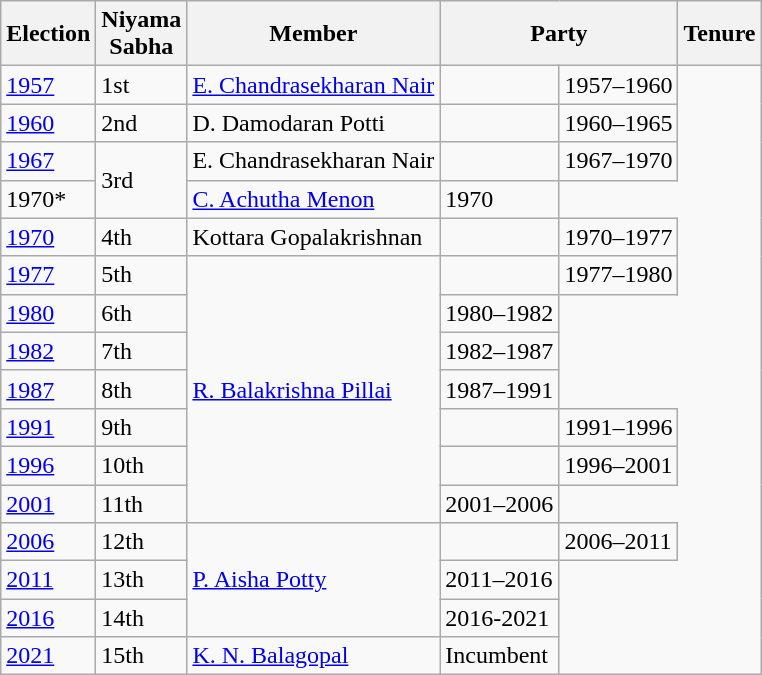<table class="wikitable sortable">
<tr>
<th>Election</th>
<th>Niyama<br>Sabha</th>
<th>Member</th>
<th colspan="2">Party</th>
<th>Tenure</th>
</tr>
<tr>
<td><a href='#'>1957</a></td>
<td>1st</td>
<td><a href='#'>E. Chandrasekharan Nair</a></td>
<td></td>
<td>1957–1960</td>
</tr>
<tr>
<td><a href='#'>1960</a></td>
<td>2nd</td>
<td>D. Damodaran Potti</td>
<td></td>
<td>1960–1965</td>
</tr>
<tr>
<td><a href='#'>1967</a></td>
<td rowspan="2">3rd</td>
<td>E. Chandrasekharan Nair</td>
<td></td>
<td>1967–1970</td>
</tr>
<tr>
<td>1970*</td>
<td><a href='#'>C. Achutha Menon</a></td>
<td>1970</td>
</tr>
<tr>
<td><a href='#'>1970</a></td>
<td>4th</td>
<td>Kottara Gopalakrishnan</td>
<td></td>
<td>1970–1977</td>
</tr>
<tr>
<td><a href='#'>1977</a></td>
<td>5th</td>
<td rowspan="7"><a href='#'>R. Balakrishna Pillai</a></td>
<td></td>
<td>1977–1980</td>
</tr>
<tr>
<td><a href='#'>1980</a></td>
<td>6th</td>
<td>1980–1982</td>
</tr>
<tr>
<td><a href='#'>1982</a></td>
<td>7th</td>
<td>1982–1987</td>
</tr>
<tr>
<td><a href='#'>1987</a></td>
<td>8th</td>
<td>1987–1991</td>
</tr>
<tr>
<td><a href='#'>1991</a></td>
<td>9th</td>
<td></td>
<td>1991–1996</td>
</tr>
<tr>
<td><a href='#'>1996</a></td>
<td>10th</td>
<td></td>
<td>1996–2001</td>
</tr>
<tr>
<td><a href='#'>2001</a></td>
<td>11th</td>
<td>2001–2006</td>
</tr>
<tr>
<td><a href='#'>2006</a></td>
<td>12th</td>
<td rowspan="3"><a href='#'>P. Aisha Potty</a></td>
<td></td>
<td>2006–2011</td>
</tr>
<tr>
<td><a href='#'>2011</a></td>
<td>13th</td>
<td>2011–2016</td>
</tr>
<tr>
<td><a href='#'>2016</a></td>
<td>14th</td>
<td>2016-2021</td>
</tr>
<tr>
<td><a href='#'>2021</a></td>
<td>15th</td>
<td><a href='#'>K. N. Balagopal</a></td>
<td>Incumbent</td>
</tr>
</table>
